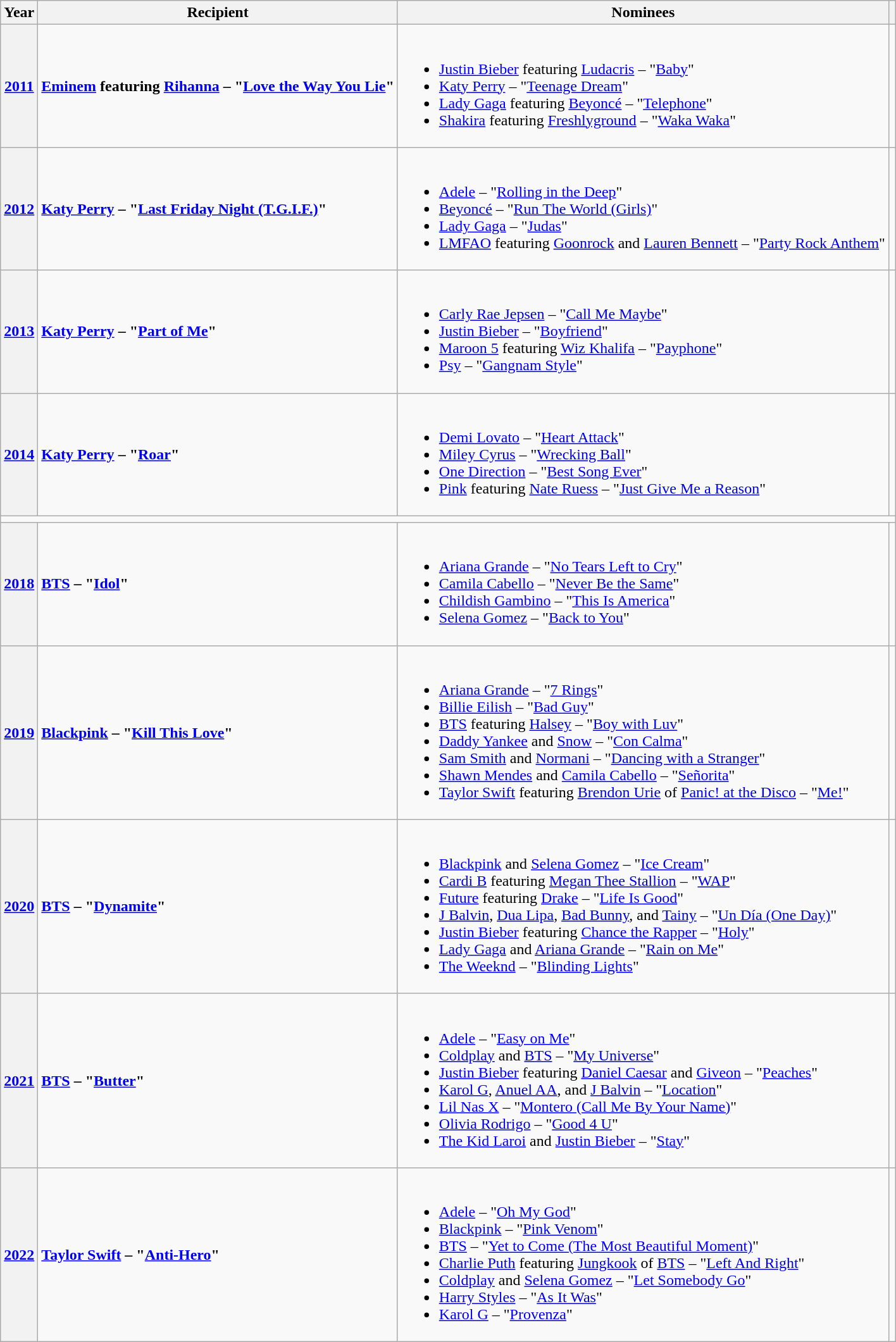<table class="wikitable sortable">
<tr>
<th scope="col">Year</th>
<th scope="col">Recipient</th>
<th scope="col" class=unsortable>Nominees</th>
<th scope="col" class=unsortable></th>
</tr>
<tr>
<th scope="row"><a href='#'>2011</a></th>
<td> <strong><a href='#'>Eminem</a> featuring <a href='#'>Rihanna</a> – "<a href='#'>Love the Way You Lie</a>"</strong></td>
<td><br><ul><li><a href='#'>Justin Bieber</a> featuring <a href='#'>Ludacris</a> – "<a href='#'>Baby</a>"</li><li><a href='#'>Katy Perry</a> – "<a href='#'>Teenage Dream</a>"</li><li><a href='#'>Lady Gaga</a> featuring <a href='#'>Beyoncé</a> – "<a href='#'>Telephone</a>"</li><li><a href='#'>Shakira</a> featuring <a href='#'>Freshlyground</a> – "<a href='#'>Waka Waka</a>"</li></ul></td>
<td style="text-align:center;"></td>
</tr>
<tr>
<th scope="row"><a href='#'>2012</a></th>
<td> <strong><a href='#'>Katy Perry</a> – "<a href='#'>Last Friday Night (T.G.I.F.)</a>"</strong></td>
<td><br><ul><li><a href='#'>Adele</a> – "<a href='#'>Rolling in the Deep</a>"</li><li><a href='#'>Beyoncé</a> – "<a href='#'>Run The World (Girls)</a>"</li><li><a href='#'>Lady Gaga</a> – "<a href='#'>Judas</a>"</li><li><a href='#'>LMFAO</a> featuring <a href='#'>Goonrock</a> and <a href='#'>Lauren Bennett</a> – "<a href='#'>Party Rock Anthem</a>"</li></ul></td>
<td style="text-align:center;"></td>
</tr>
<tr>
<th scope="row"><a href='#'>2013</a></th>
<td> <strong><a href='#'>Katy Perry</a> – "<a href='#'>Part of Me</a>"</strong></td>
<td><br><ul><li><a href='#'>Carly Rae Jepsen</a> – "<a href='#'>Call Me Maybe</a>"</li><li><a href='#'>Justin Bieber</a> – "<a href='#'>Boyfriend</a>"</li><li><a href='#'>Maroon 5</a> featuring <a href='#'>Wiz Khalifa</a> – "<a href='#'>Payphone</a>"</li><li><a href='#'>Psy</a> – "<a href='#'>Gangnam Style</a>"</li></ul></td>
<td style="text-align:center;"></td>
</tr>
<tr>
<th scope="row"><a href='#'>2014</a></th>
<td> <strong><a href='#'>Katy Perry</a> – "<a href='#'>Roar</a>"</strong></td>
<td><br><ul><li><a href='#'>Demi Lovato</a> – "<a href='#'>Heart Attack</a>"</li><li><a href='#'>Miley Cyrus</a> – "<a href='#'>Wrecking Ball</a>"</li><li><a href='#'>One Direction</a> – "<a href='#'>Best Song Ever</a>"</li><li><a href='#'>Pink</a> featuring <a href='#'>Nate Ruess</a> – "<a href='#'>Just Give Me a Reason</a>"</li></ul></td>
<td style="text-align:center;"></td>
</tr>
<tr>
<td colspan='4'></td>
</tr>
<tr>
<th scope="row"><a href='#'>2018</a></th>
<td> <strong><a href='#'>BTS</a> – "<a href='#'>Idol</a>"</strong></td>
<td><br><ul><li><a href='#'>Ariana Grande</a> – "<a href='#'>No Tears Left to Cry</a>"</li><li><a href='#'>Camila Cabello</a> – "<a href='#'>Never Be the Same</a>"</li><li><a href='#'>Childish Gambino</a> – "<a href='#'>This Is America</a>"</li><li><a href='#'>Selena Gomez</a> – "<a href='#'>Back to You</a>"</li></ul></td>
<td style="text-align:center;"></td>
</tr>
<tr>
<th scope="row"><a href='#'>2019</a></th>
<td> <strong><a href='#'>Blackpink</a> – "<a href='#'>Kill This Love</a>"</strong></td>
<td><br><ul><li><a href='#'>Ariana Grande</a> – "<a href='#'>7 Rings</a>"</li><li><a href='#'>Billie Eilish</a> – "<a href='#'>Bad Guy</a>"</li><li><a href='#'>BTS</a> featuring <a href='#'>Halsey</a> – "<a href='#'>Boy with Luv</a>"</li><li><a href='#'>Daddy Yankee</a> and <a href='#'>Snow</a> – "<a href='#'>Con Calma</a>"</li><li><a href='#'>Sam Smith</a> and <a href='#'>Normani</a> – "<a href='#'>Dancing with a Stranger</a>"</li><li><a href='#'>Shawn Mendes</a> and <a href='#'>Camila Cabello</a> – "<a href='#'>Señorita</a>"</li><li><a href='#'>Taylor Swift</a> featuring <a href='#'>Brendon Urie</a> of <a href='#'>Panic! at the Disco</a> – "<a href='#'>Me!</a>"</li></ul></td>
<td style="text-align:center;"></td>
</tr>
<tr>
<th scope="row"><a href='#'>2020</a></th>
<td> <strong><a href='#'>BTS</a> – "<a href='#'>Dynamite</a>"</strong></td>
<td><br><ul><li><a href='#'>Blackpink</a> and <a href='#'>Selena Gomez</a> – "<a href='#'>Ice Cream</a>"</li><li><a href='#'>Cardi B</a> featuring <a href='#'>Megan Thee Stallion</a> – "<a href='#'>WAP</a>"</li><li><a href='#'>Future</a> featuring <a href='#'>Drake</a> – "<a href='#'>Life Is Good</a>"</li><li><a href='#'>J Balvin</a>, <a href='#'>Dua Lipa</a>, <a href='#'>Bad Bunny</a>, and <a href='#'>Tainy</a> – "<a href='#'>Un Día (One Day)</a>"</li><li><a href='#'>Justin Bieber</a> featuring <a href='#'>Chance the Rapper</a> – "<a href='#'>Holy</a>"</li><li><a href='#'>Lady Gaga</a> and <a href='#'>Ariana Grande</a> – "<a href='#'>Rain on Me</a>"</li><li><a href='#'>The Weeknd</a> – "<a href='#'>Blinding Lights</a>"</li></ul></td>
<td style="text-align:center;"></td>
</tr>
<tr>
<th scope="row"><a href='#'>2021</a></th>
<td> <strong><a href='#'>BTS</a> – "<a href='#'>Butter</a>"</strong></td>
<td><br><ul><li><a href='#'>Adele</a> – "<a href='#'>Easy on Me</a>"</li><li><a href='#'>Coldplay</a> and <a href='#'>BTS</a> – "<a href='#'>My Universe</a>"</li><li><a href='#'>Justin Bieber</a> featuring <a href='#'>Daniel Caesar</a> and <a href='#'>Giveon</a> – "<a href='#'>Peaches</a>"</li><li><a href='#'>Karol G</a>, <a href='#'>Anuel AA</a>, and <a href='#'>J Balvin</a> – "<a href='#'>Location</a>"</li><li><a href='#'>Lil Nas X</a> – "<a href='#'>Montero (Call Me By Your Name)</a>"</li><li><a href='#'>Olivia Rodrigo</a> – "<a href='#'>Good 4 U</a>"</li><li><a href='#'>The Kid Laroi</a> and <a href='#'>Justin Bieber</a> – "<a href='#'>Stay</a>"</li></ul></td>
<td style="text-align:center;"></td>
</tr>
<tr>
<th scope="row"><a href='#'>2022</a></th>
<td> <strong><a href='#'>Taylor Swift</a> – "<a href='#'>Anti-Hero</a>"</strong></td>
<td><br><ul><li><a href='#'>Adele</a> – "<a href='#'>Oh My God</a>"</li><li><a href='#'>Blackpink</a> – "<a href='#'>Pink Venom</a>"</li><li><a href='#'>BTS</a> – "<a href='#'>Yet to Come (The Most Beautiful Moment)</a>"</li><li><a href='#'>Charlie Puth</a> featuring <a href='#'>Jungkook</a> of <a href='#'>BTS</a> – "<a href='#'>Left And Right</a>"</li><li><a href='#'>Coldplay</a> and <a href='#'>Selena Gomez</a> – "<a href='#'>Let Somebody Go</a>"</li><li><a href='#'>Harry Styles</a> – "<a href='#'>As It Was</a>"</li><li><a href='#'>Karol G</a> – "<a href='#'>Provenza</a>"</li></ul></td>
<td style="text-align:center;"></td>
</tr>
</table>
